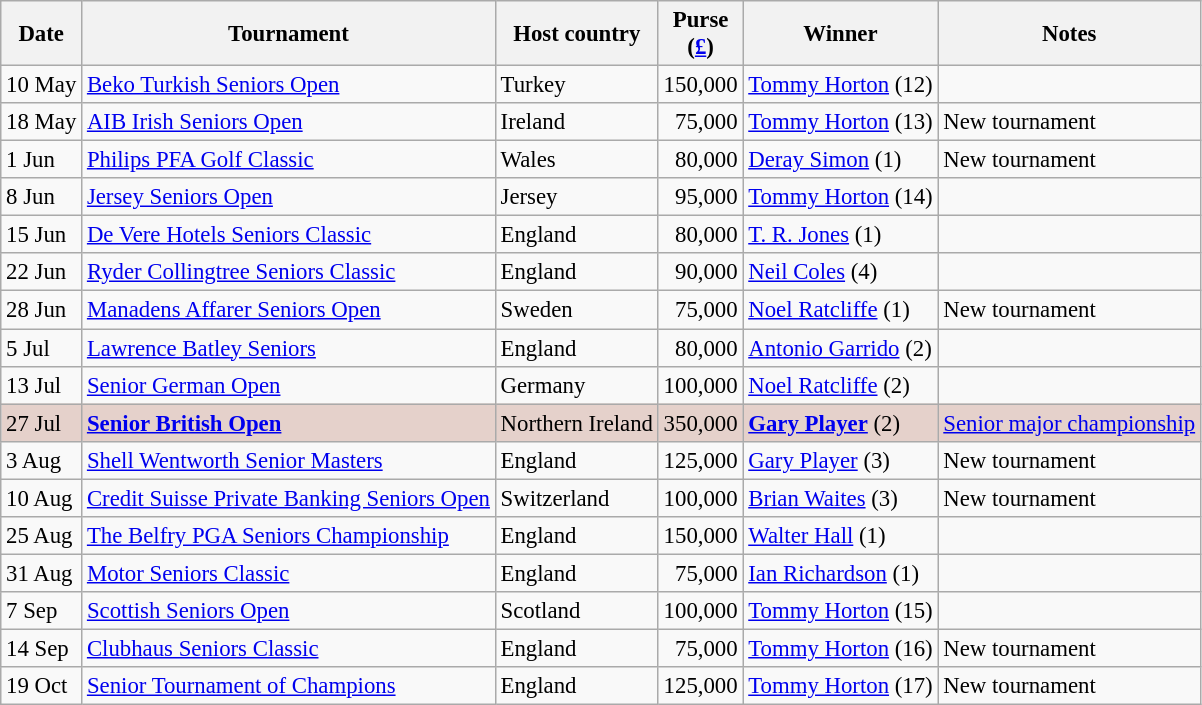<table class="wikitable" style="font-size:95%">
<tr>
<th>Date</th>
<th>Tournament</th>
<th>Host country</th>
<th>Purse<br>(<a href='#'>£</a>)</th>
<th>Winner</th>
<th>Notes</th>
</tr>
<tr>
<td>10 May</td>
<td><a href='#'>Beko Turkish Seniors Open</a></td>
<td>Turkey</td>
<td align=right>150,000</td>
<td> <a href='#'>Tommy Horton</a> (12)</td>
<td></td>
</tr>
<tr>
<td>18 May</td>
<td><a href='#'>AIB Irish Seniors Open</a></td>
<td>Ireland</td>
<td align=right>75,000</td>
<td> <a href='#'>Tommy Horton</a> (13)</td>
<td>New tournament</td>
</tr>
<tr>
<td>1 Jun</td>
<td><a href='#'>Philips PFA Golf Classic</a></td>
<td>Wales</td>
<td align=right>80,000</td>
<td> <a href='#'>Deray Simon</a> (1)</td>
<td>New tournament</td>
</tr>
<tr>
<td>8 Jun</td>
<td><a href='#'>Jersey Seniors Open</a></td>
<td>Jersey</td>
<td align=right>95,000</td>
<td> <a href='#'>Tommy Horton</a> (14)</td>
<td></td>
</tr>
<tr>
<td>15 Jun</td>
<td><a href='#'>De Vere Hotels Seniors Classic</a></td>
<td>England</td>
<td align=right>80,000</td>
<td> <a href='#'>T. R. Jones</a> (1)</td>
<td></td>
</tr>
<tr>
<td>22 Jun</td>
<td><a href='#'>Ryder Collingtree Seniors Classic</a></td>
<td>England</td>
<td align=right>90,000</td>
<td> <a href='#'>Neil Coles</a> (4)</td>
<td></td>
</tr>
<tr>
<td>28 Jun</td>
<td><a href='#'>Manadens Affarer Seniors Open</a></td>
<td>Sweden</td>
<td align=right>75,000</td>
<td> <a href='#'>Noel Ratcliffe</a> (1)</td>
<td>New tournament</td>
</tr>
<tr>
<td>5 Jul</td>
<td><a href='#'>Lawrence Batley Seniors</a></td>
<td>England</td>
<td align=right>80,000</td>
<td> <a href='#'>Antonio Garrido</a> (2)</td>
<td></td>
</tr>
<tr>
<td>13 Jul</td>
<td><a href='#'>Senior German Open</a></td>
<td>Germany</td>
<td align=right>100,000</td>
<td> <a href='#'>Noel Ratcliffe</a> (2)</td>
<td></td>
</tr>
<tr style="background:#e5d1cb;">
<td>27 Jul</td>
<td><strong><a href='#'>Senior British Open</a></strong></td>
<td>Northern Ireland</td>
<td align=right>350,000</td>
<td> <strong><a href='#'>Gary Player</a></strong> (2)</td>
<td><a href='#'>Senior major championship</a></td>
</tr>
<tr>
<td>3 Aug</td>
<td><a href='#'>Shell Wentworth Senior Masters</a></td>
<td>England</td>
<td align=right>125,000</td>
<td> <a href='#'>Gary Player</a> (3)</td>
<td>New tournament</td>
</tr>
<tr>
<td>10 Aug</td>
<td><a href='#'>Credit Suisse Private Banking Seniors Open</a></td>
<td>Switzerland</td>
<td align=right>100,000</td>
<td> <a href='#'>Brian Waites</a> (3)</td>
<td>New tournament</td>
</tr>
<tr>
<td>25 Aug</td>
<td><a href='#'>The Belfry PGA Seniors Championship</a></td>
<td>England</td>
<td align=right>150,000</td>
<td> <a href='#'>Walter Hall</a> (1)</td>
<td></td>
</tr>
<tr>
<td>31 Aug</td>
<td><a href='#'>Motor Seniors Classic</a></td>
<td>England</td>
<td align=right>75,000</td>
<td> <a href='#'>Ian Richardson</a> (1)</td>
<td></td>
</tr>
<tr>
<td>7 Sep</td>
<td><a href='#'>Scottish Seniors Open</a></td>
<td>Scotland</td>
<td align=right>100,000</td>
<td> <a href='#'>Tommy Horton</a> (15)</td>
<td></td>
</tr>
<tr>
<td>14 Sep</td>
<td><a href='#'>Clubhaus Seniors Classic</a></td>
<td>England</td>
<td align=right>75,000</td>
<td> <a href='#'>Tommy Horton</a> (16)</td>
<td>New tournament</td>
</tr>
<tr>
<td>19 Oct</td>
<td><a href='#'>Senior Tournament of Champions</a></td>
<td>England</td>
<td align=right>125,000</td>
<td> <a href='#'>Tommy Horton</a> (17)</td>
<td>New tournament</td>
</tr>
</table>
